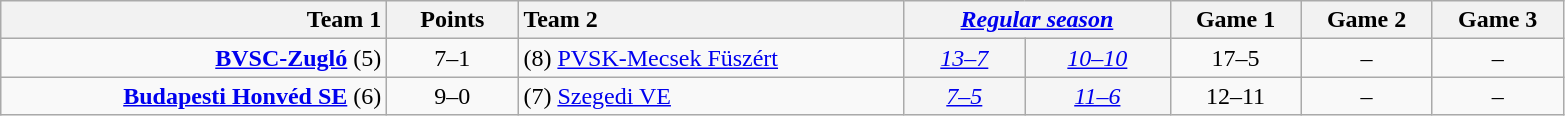<table class=wikitable style="text-align:center">
<tr>
<th style="width:250px; text-align:right;">Team 1</th>
<th style="width:80px;">Points</th>
<th style="width:250px; text-align:left;">Team 2</th>
<th colspan=2; style="width:170px;"><em><a href='#'>Regular season</a></em></th>
<th style="width:80px;">Game 1</th>
<th style="width:80px;">Game 2</th>
<th style="width:80px;">Game 3</th>
</tr>
<tr>
<td style="text-align:right;"><strong><a href='#'>BVSC-Zugló</a></strong> (5)</td>
<td>7–1</td>
<td style="text-align:left;">(8) <a href='#'>PVSK-Mecsek Füszért</a></td>
<td bgcolor=#f5f5f5><em><a href='#'>13–7</a></em></td>
<td bgcolor=#f5f5f5><em><a href='#'>10–10</a></em></td>
<td>17–5</td>
<td>–</td>
<td>–</td>
</tr>
<tr>
<td style="text-align:right;"><strong><a href='#'>Budapesti Honvéd SE</a></strong> (6)</td>
<td>9–0</td>
<td style="text-align:left;">(7) <a href='#'>Szegedi VE</a></td>
<td bgcolor=#f5f5f5><em><a href='#'>7–5</a></em></td>
<td bgcolor=#f5f5f5><em><a href='#'>11–6</a></em></td>
<td>12–11</td>
<td>–</td>
<td>–</td>
</tr>
</table>
